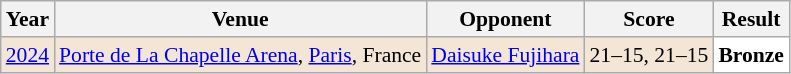<table class="sortable wikitable" style="font-size: 90%;">
<tr>
<th>Year</th>
<th>Venue</th>
<th>Opponent</th>
<th>Score</th>
<th>Result</th>
</tr>
<tr style="background:#F3E6D7">
<td align="center"><a href='#'>2024</a></td>
<td align="left"><a href='#'>Porte de La Chapelle Arena</a>, <a href='#'>Paris</a>, France</td>
<td align="left"> <a href='#'>Daisuke Fujihara</a></td>
<td align="left">21–15, 21–15</td>
<td style="text-align:left; background:white"> <strong>Bronze</strong></td>
</tr>
</table>
